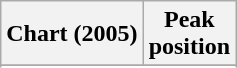<table class="wikitable plainrowheaders sortable" border="1">
<tr>
<th scope="col">Chart (2005)</th>
<th scope="col">Peak<br>position</th>
</tr>
<tr>
</tr>
<tr>
</tr>
<tr>
</tr>
<tr>
</tr>
<tr>
</tr>
<tr>
</tr>
<tr>
</tr>
<tr>
</tr>
<tr>
</tr>
<tr>
</tr>
<tr>
</tr>
<tr>
</tr>
<tr>
</tr>
<tr>
</tr>
<tr>
</tr>
<tr>
</tr>
</table>
